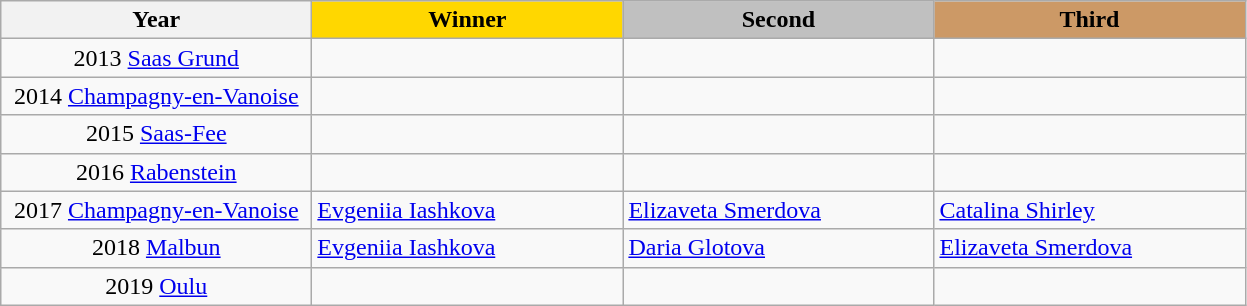<table class="wikitable">
<tr>
<th width = "200">Year</th>
<th width = "200" style="background: gold;">Winner</th>
<th width = "200" style="background: silver;">Second</th>
<th width = "200" style="background: #cc9966;">Third</th>
</tr>
<tr>
<td align="center">2013 <a href='#'>Saas Grund</a></td>
<td></td>
<td></td>
<td></td>
</tr>
<tr>
<td align="center">2014 <a href='#'>Champagny-en-Vanoise</a></td>
<td></td>
<td></td>
<td></td>
</tr>
<tr>
<td align="center">2015 <a href='#'>Saas-Fee</a></td>
<td></td>
<td></td>
<td></td>
</tr>
<tr>
<td align="center">2016 <a href='#'>Rabenstein</a></td>
<td></td>
<td></td>
<td></td>
</tr>
<tr>
<td align="center">2017 <a href='#'>Champagny-en-Vanoise</a></td>
<td> <a href='#'>Evgeniia Iashkova</a></td>
<td> <a href='#'>Elizaveta Smerdova</a></td>
<td> <a href='#'>Catalina Shirley</a></td>
</tr>
<tr>
<td align="center">2018 <a href='#'>Malbun</a></td>
<td> <a href='#'>Evgeniia Iashkova</a></td>
<td> <a href='#'>Daria Glotova</a></td>
<td> <a href='#'>Elizaveta Smerdova</a></td>
</tr>
<tr>
<td align="center">2019 <a href='#'>Oulu</a></td>
<td></td>
<td></td>
<td></td>
</tr>
</table>
